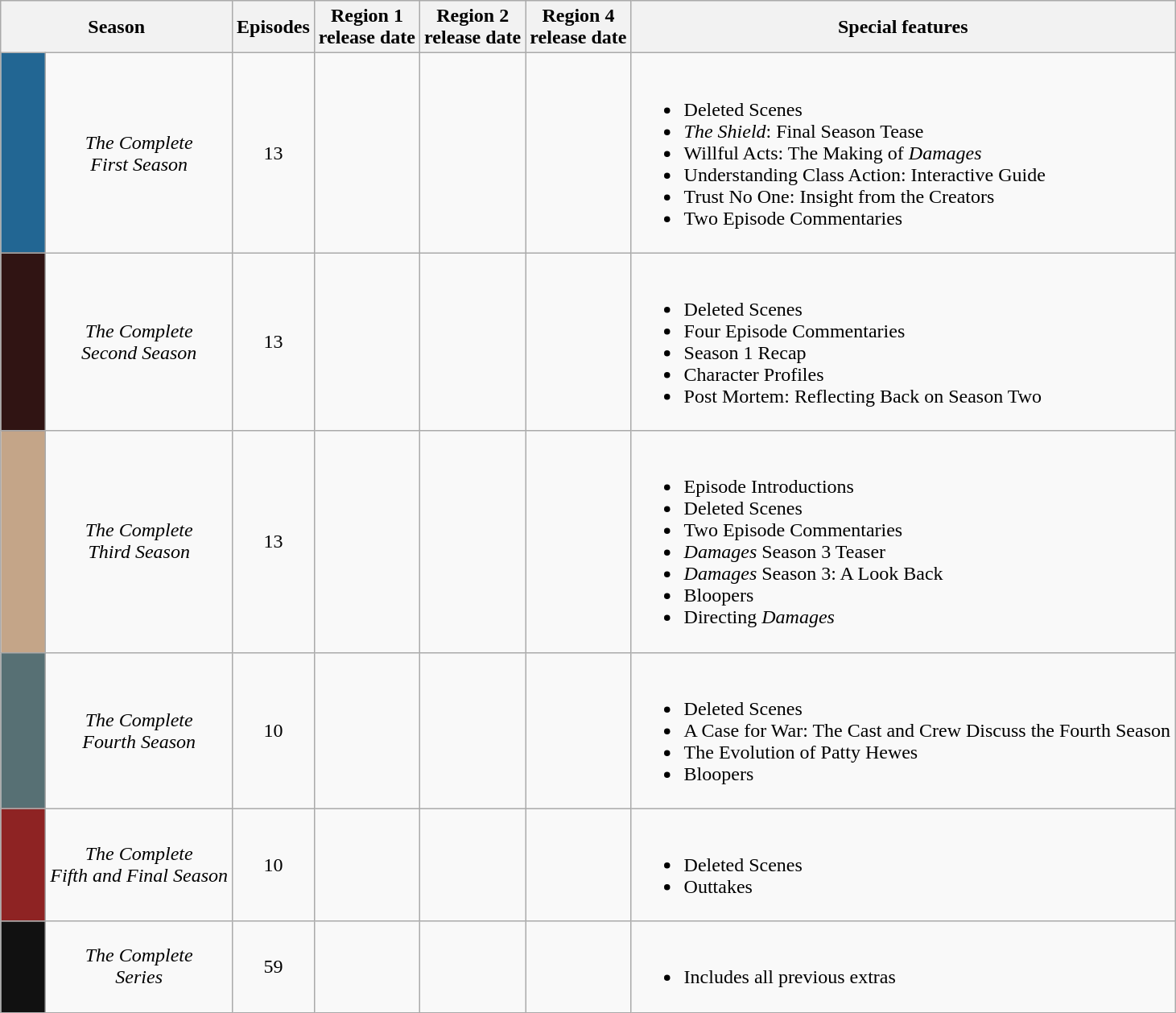<table class="wikitable">
<tr>
<th colspan="2">Season</th>
<th>Episodes</th>
<th>Region 1<br>release date</th>
<th>Region 2<br>release date</th>
<th>Region 4<br>release date</th>
<th>Special features</th>
</tr>
<tr>
<td rowspan="1" style="height:20px; background:#226693; width:30px;"></td>
<td rowspan="1" style="text-align:center"><em>The Complete<br>First Season</em></td>
<td rowspan="1" style="text-align:center">13</td>
<td style="text-align:center"></td>
<td style="text-align:center"></td>
<td style="text-align:center"></td>
<td><br><ul><li>Deleted Scenes</li><li><em>The Shield</em>: Final Season Tease</li><li>Willful Acts: The Making of <em>Damages</em></li><li>Understanding Class Action: Interactive Guide</li><li>Trust No One: Insight from the Creators</li><li>Two Episode Commentaries</li></ul></td>
</tr>
<tr>
<td rowspan="1"  style="background:#301413; height:10px;"></td>
<td rowspan="1" style="text-align:center"><em>The Complete<br>Second Season</em></td>
<td rowspan="1" style="text-align:center">13</td>
<td style="text-align:center"></td>
<td style="text-align:center"></td>
<td style="text-align:center"></td>
<td><br><ul><li>Deleted Scenes</li><li>Four Episode Commentaries</li><li>Season 1 Recap</li><li>Character Profiles</li><li>Post Mortem: Reflecting Back on Season Two</li></ul></td>
</tr>
<tr>
<td rowspan="1"  style="background:#c4a588; height:10px;"></td>
<td rowspan="1" style="text-align:center"><em>The Complete<br>Third Season</em></td>
<td rowspan="1" style="text-align:center">13</td>
<td style="text-align:center"></td>
<td style="text-align:center"></td>
<td style="text-align:center"></td>
<td><br><ul><li>Episode Introductions</li><li>Deleted Scenes</li><li>Two Episode Commentaries</li><li><em>Damages</em> Season 3 Teaser</li><li><em>Damages</em> Season 3: A Look Back</li><li>Bloopers</li><li>Directing <em>Damages</em></li></ul></td>
</tr>
<tr>
<td rowspan="1"  style="background:#577074; height:10px;"></td>
<td rowspan="1" style="text-align:center"><em>The Complete<br>Fourth Season</em></td>
<td rowspan="1" style="text-align:center">10</td>
<td style="text-align:center"></td>
<td style="text-align:center"></td>
<td style="text-align:center"></td>
<td><br><ul><li>Deleted Scenes</li><li>A Case for War: The Cast and Crew Discuss the Fourth Season</li><li>The Evolution of Patty Hewes</li><li>Bloopers</li></ul></td>
</tr>
<tr>
<td rowspan="1" style="height:20px; background:#8E2323; width:30px;"></td>
<td rowspan="1" style="text-align:center"><em>The Complete<br>Fifth and Final Season</em></td>
<td rowspan="1" style="text-align:center">10</td>
<td style="text-align:center"></td>
<td style="text-align:center"></td>
<td style="text-align:center"></td>
<td><br><ul><li>Deleted Scenes</li><li>Outtakes</li></ul></td>
</tr>
<tr>
<td rowspan="1" style="height:20px; background:#111111; width:30px;"></td>
<td rowspan="1" style="text-align:center"><em>The Complete<br>Series</em></td>
<td rowspan="1" style="text-align:center">59</td>
<td style="text-align:center"></td>
<td></td>
<td style="text-align:center"></td>
<td><br><ul><li>Includes all previous extras</li></ul></td>
</tr>
</table>
